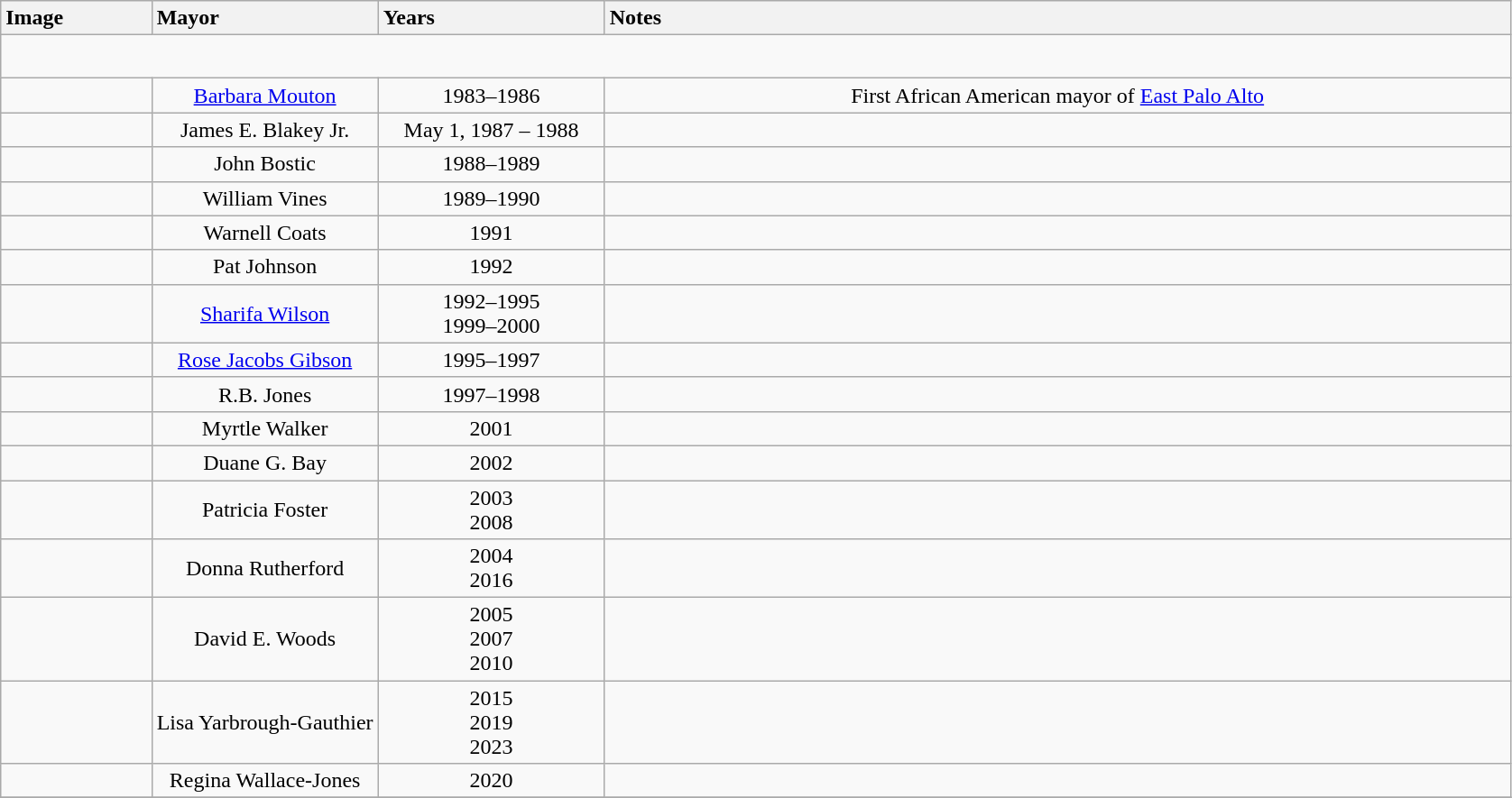<table class="wikitable" style="text-align:center">
<tr>
<th style="text-align:left; width:10%;">Image</th>
<th style="text-align:left; width:15%;">Mayor</th>
<th style="text-align:left; width:15%;">Years</th>
<th style="text-align:left; width:60%;">Notes</th>
</tr>
<tr style="height:2em">
</tr>
<tr>
<td></td>
<td><a href='#'>Barbara Mouton</a></td>
<td>1983–1986</td>
<td>First African American mayor of <a href='#'>East Palo Alto</a></td>
</tr>
<tr>
<td></td>
<td>James E. Blakey Jr.</td>
<td>May 1, 1987 – 1988</td>
<td></td>
</tr>
<tr>
<td></td>
<td>John Bostic</td>
<td>1988–1989</td>
<td></td>
</tr>
<tr>
<td></td>
<td>William Vines</td>
<td>1989–1990</td>
<td></td>
</tr>
<tr>
<td></td>
<td>Warnell Coats</td>
<td>1991</td>
<td></td>
</tr>
<tr>
<td></td>
<td>Pat Johnson</td>
<td>1992</td>
<td></td>
</tr>
<tr>
<td></td>
<td><a href='#'>Sharifa Wilson</a></td>
<td>1992–1995<br> 1999–2000</td>
<td></td>
</tr>
<tr>
<td></td>
<td><a href='#'>Rose Jacobs Gibson</a></td>
<td>1995–1997</td>
<td></td>
</tr>
<tr>
<td></td>
<td>R.B. Jones</td>
<td>1997–1998</td>
<td></td>
</tr>
<tr>
<td></td>
<td>Myrtle Walker</td>
<td>2001</td>
<td></td>
</tr>
<tr>
<td></td>
<td>Duane G. Bay</td>
<td>2002</td>
<td></td>
</tr>
<tr>
<td></td>
<td>Patricia Foster</td>
<td>2003<br> 2008</td>
<td></td>
</tr>
<tr>
<td></td>
<td>Donna Rutherford</td>
<td>2004<br> 2016</td>
<td></td>
</tr>
<tr>
<td></td>
<td>David E. Woods</td>
<td>2005<br> 2007<br> 2010</td>
<td></td>
</tr>
<tr>
<td></td>
<td>Lisa Yarbrough-Gauthier</td>
<td>2015<br> 2019<br> 2023</td>
<td></td>
</tr>
<tr>
<td></td>
<td>Regina Wallace-Jones</td>
<td>2020</td>
<td></td>
</tr>
<tr>
</tr>
</table>
